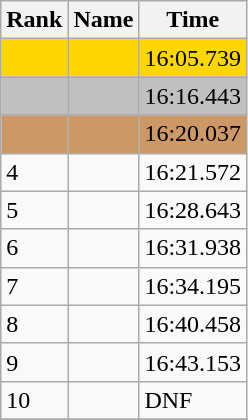<table class="wikitable">
<tr>
<th>Rank</th>
<th>Name</th>
<th>Time</th>
</tr>
<tr style="background:gold;">
<td></td>
<td></td>
<td>16:05.739</td>
</tr>
<tr style="background:silver;">
<td></td>
<td></td>
<td>16:16.443</td>
</tr>
<tr style="background:#cc9966;">
<td></td>
<td></td>
<td>16:20.037</td>
</tr>
<tr>
<td>4</td>
<td></td>
<td>16:21.572</td>
</tr>
<tr>
<td>5</td>
<td></td>
<td>16:28.643</td>
</tr>
<tr>
<td>6</td>
<td></td>
<td>16:31.938</td>
</tr>
<tr>
<td>7</td>
<td></td>
<td>16:34.195</td>
</tr>
<tr>
<td>8</td>
<td></td>
<td>16:40.458</td>
</tr>
<tr>
<td>9</td>
<td></td>
<td>16:43.153</td>
</tr>
<tr>
<td>10</td>
<td></td>
<td>DNF</td>
</tr>
<tr>
</tr>
</table>
